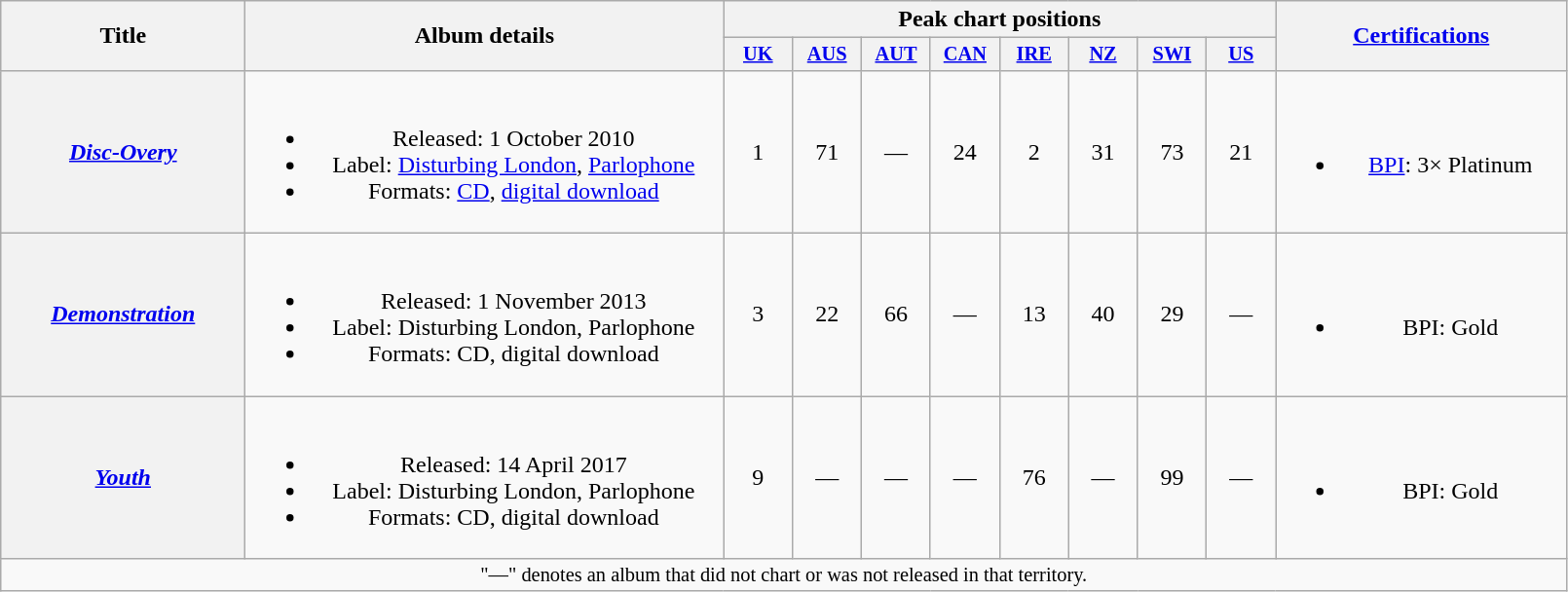<table class="wikitable plainrowheaders" style="text-align:center;">
<tr>
<th scope="col" rowspan="2" style="width:10em;">Title</th>
<th scope="col" rowspan="2" style="width:20em;">Album details</th>
<th scope="col" colspan="8">Peak chart positions</th>
<th scope="col" rowspan="2" style="width:12em;"><a href='#'>Certifications</a></th>
</tr>
<tr>
<th scope="col" style="width:3em;font-size:85%;"><a href='#'>UK</a><br></th>
<th scope="col" style="width:3em;font-size:85%;"><a href='#'>AUS</a><br></th>
<th scope="col" style="width:3em;font-size:85%;"><a href='#'>AUT</a><br></th>
<th scope="col" style="width:3em;font-size:85%;"><a href='#'>CAN</a><br></th>
<th scope="col" style="width:3em;font-size:85%;"><a href='#'>IRE</a><br></th>
<th scope="col" style="width:3em;font-size:85%;"><a href='#'>NZ</a><br></th>
<th scope="col" style="width:3em;font-size:85%;"><a href='#'>SWI</a><br></th>
<th scope="col" style="width:3em;font-size:85%;"><a href='#'>US</a><br></th>
</tr>
<tr>
<th scope="row"><em><a href='#'>Disc-Overy</a></em></th>
<td><br><ul><li>Released: 1 October 2010</li><li>Label: <a href='#'>Disturbing London</a>, <a href='#'>Parlophone</a></li><li>Formats: <a href='#'>CD</a>, <a href='#'>digital download</a></li></ul></td>
<td>1</td>
<td>71</td>
<td>—</td>
<td>24</td>
<td>2</td>
<td>31</td>
<td>73</td>
<td>21</td>
<td><br><ul><li><a href='#'>BPI</a>: 3× Platinum</li></ul></td>
</tr>
<tr>
<th scope="row"><em><a href='#'>Demonstration</a></em></th>
<td><br><ul><li>Released: 1 November 2013</li><li>Label: Disturbing London, Parlophone</li><li>Formats: CD, digital download</li></ul></td>
<td>3</td>
<td>22</td>
<td>66</td>
<td>—</td>
<td>13</td>
<td>40</td>
<td>29</td>
<td>—</td>
<td><br><ul><li>BPI: Gold</li></ul></td>
</tr>
<tr>
<th scope="row"><em><a href='#'>Youth</a></em></th>
<td><br><ul><li>Released: 14 April 2017</li><li>Label: Disturbing London, Parlophone</li><li>Formats: CD, digital download</li></ul></td>
<td>9</td>
<td>—</td>
<td>—</td>
<td>—</td>
<td>76</td>
<td>—</td>
<td>99</td>
<td>—</td>
<td><br><ul><li>BPI: Gold</li></ul></td>
</tr>
<tr>
<td colspan="14" style="font-size:85%">"—" denotes an album that did not chart or was not released in that territory.</td>
</tr>
</table>
